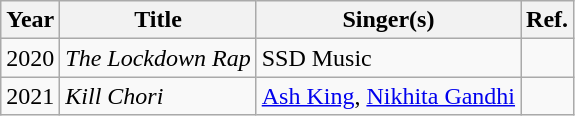<table class="wikitable">
<tr>
<th>Year</th>
<th>Title</th>
<th>Singer(s)</th>
<th>Ref.</th>
</tr>
<tr>
<td>2020</td>
<td><em>The Lockdown Rap</em></td>
<td>SSD Music</td>
<td></td>
</tr>
<tr>
<td>2021</td>
<td><em>Kill Chori</em></td>
<td><a href='#'>Ash King</a>, <a href='#'>Nikhita Gandhi</a></td>
<td></td>
</tr>
</table>
